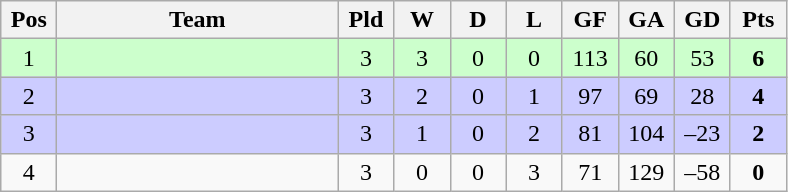<table class="wikitable" style="text-align: center;">
<tr>
<th width="30">Pos</th>
<th width="180">Team</th>
<th width="30">Pld</th>
<th width="30">W</th>
<th width="30">D</th>
<th width="30">L</th>
<th width="30">GF</th>
<th width="30">GA</th>
<th width="30">GD</th>
<th width="30">Pts</th>
</tr>
<tr bgcolor=#ccffcc>
<td>1</td>
<td align="left"></td>
<td>3</td>
<td>3</td>
<td>0</td>
<td>0</td>
<td>113</td>
<td>60</td>
<td>53</td>
<td><strong>6</strong></td>
</tr>
<tr bgcolor=#ccccff>
<td>2</td>
<td align="left"></td>
<td>3</td>
<td>2</td>
<td>0</td>
<td>1</td>
<td>97</td>
<td>69</td>
<td>28</td>
<td><strong>4</strong></td>
</tr>
<tr bgcolor=#ccccff>
<td>3</td>
<td align="left"></td>
<td>3</td>
<td>1</td>
<td>0</td>
<td>2</td>
<td>81</td>
<td>104</td>
<td>–23</td>
<td><strong>2</strong></td>
</tr>
<tr>
<td>4</td>
<td align="left"></td>
<td>3</td>
<td>0</td>
<td>0</td>
<td>3</td>
<td>71</td>
<td>129</td>
<td>–58</td>
<td><strong>0</strong></td>
</tr>
</table>
